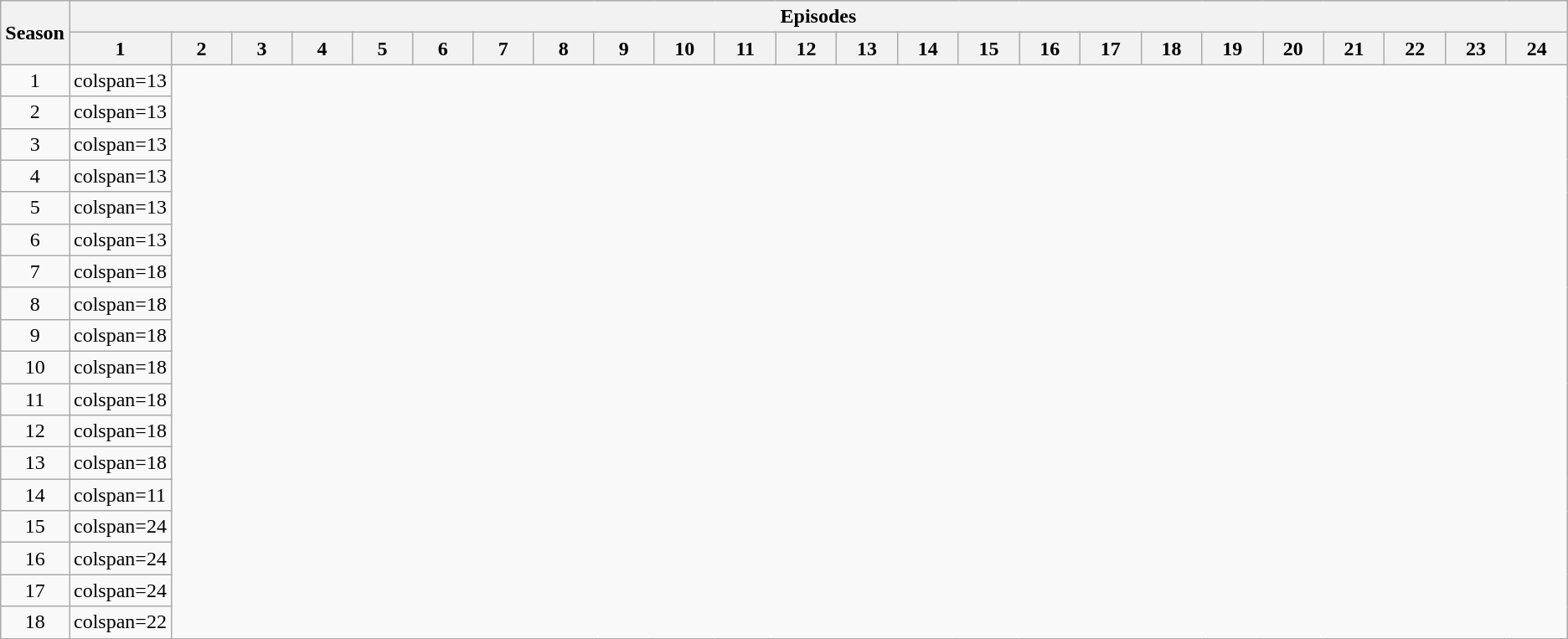<table class="wikitable">
<tr>
<th rowspan=2>Season</th>
<th colspan=24>Episodes</th>
</tr>
<tr>
<th style="width:4%;">1</th>
<th style="width:4%;">2</th>
<th style="width:4%;">3</th>
<th style="width:4%;">4</th>
<th style="width:4%;">5</th>
<th style="width:4%;">6</th>
<th style="width:4%;">7</th>
<th style="width:4%;">8</th>
<th style="width:4%;">9</th>
<th style="width:4%;">10</th>
<th style="width:4%;">11</th>
<th style="width:4%;">12</th>
<th style="width:4%;">13</th>
<th style="width:4%;">14</th>
<th style="width:4%;">15</th>
<th style="width:4%;">16</th>
<th style="width:4%;">17</th>
<th style="width:4%;">18</th>
<th style="width:4%;">19</th>
<th style="width:4%;">20</th>
<th style="width:4%;">21</th>
<th style="width:4%;">22</th>
<th style="width:4%;">23</th>
<th style="width:4%;">24</th>
</tr>
<tr>
<td style="text-align:center;">1</td>
<td>colspan=13 </td>
</tr>
<tr>
<td style="text-align:center;">2</td>
<td>colspan=13 </td>
</tr>
<tr>
<td style="text-align:center;">3</td>
<td>colspan=13 </td>
</tr>
<tr>
<td style="text-align:center;">4</td>
<td>colspan=13 </td>
</tr>
<tr>
<td style="text-align:center;">5</td>
<td>colspan=13 </td>
</tr>
<tr>
<td style="text-align:center;">6</td>
<td>colspan=13 </td>
</tr>
<tr>
<td style="text-align:center;">7</td>
<td>colspan=18 </td>
</tr>
<tr>
<td style="text-align:center;">8</td>
<td>colspan=18 </td>
</tr>
<tr>
<td style="text-align:center;">9</td>
<td>colspan=18 </td>
</tr>
<tr>
<td style="text-align:center;">10</td>
<td>colspan=18 </td>
</tr>
<tr>
<td style="text-align:center;">11</td>
<td>colspan=18 </td>
</tr>
<tr>
<td style="text-align:center;">12</td>
<td>colspan=18 </td>
</tr>
<tr>
<td style="text-align:center;">13</td>
<td>colspan=18 </td>
</tr>
<tr>
<td style="text-align:center;">14</td>
<td>colspan=11 </td>
</tr>
<tr>
<td style="text-align:center;">15</td>
<td>colspan=24 </td>
</tr>
<tr>
<td style="text-align:center;">16</td>
<td>colspan=24 </td>
</tr>
<tr>
<td style="text-align:center;">17</td>
<td>colspan=24 </td>
</tr>
<tr>
<td style="text-align:center;">18</td>
<td>colspan=22 </td>
</tr>
</table>
